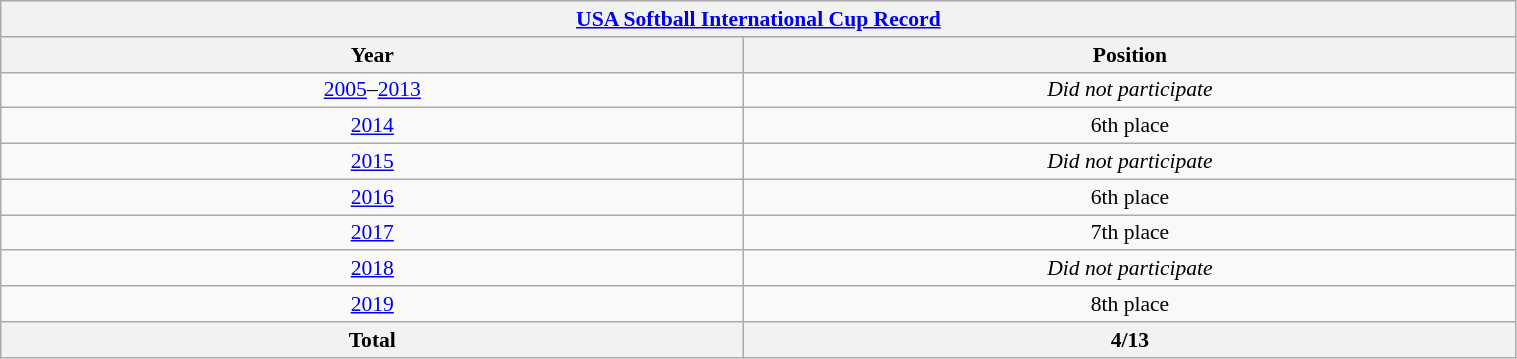<table class="wikitable" width=80% style="text-align: center;font-size:90%;">
<tr>
<th colspan=9><a href='#'>USA Softball International Cup Record</a></th>
</tr>
<tr>
<th width=5%>Year</th>
<th width=5%>Position</th>
</tr>
<tr>
<td><a href='#'>2005</a>–<a href='#'>2013</a></td>
<td><em>Did not participate</em></td>
</tr>
<tr>
<td><a href='#'>2014</a></td>
<td>6th place</td>
</tr>
<tr>
<td><a href='#'>2015</a></td>
<td><em>Did not participate</em></td>
</tr>
<tr>
<td><a href='#'>2016</a></td>
<td>6th place</td>
</tr>
<tr>
<td><a href='#'>2017</a></td>
<td>7th place</td>
</tr>
<tr>
<td><a href='#'>2018</a></td>
<td><em>Did not participate</em></td>
</tr>
<tr>
<td><a href='#'>2019</a></td>
<td>8th place</td>
</tr>
<tr>
<th><strong>Total</strong></th>
<th>4/13</th>
</tr>
</table>
